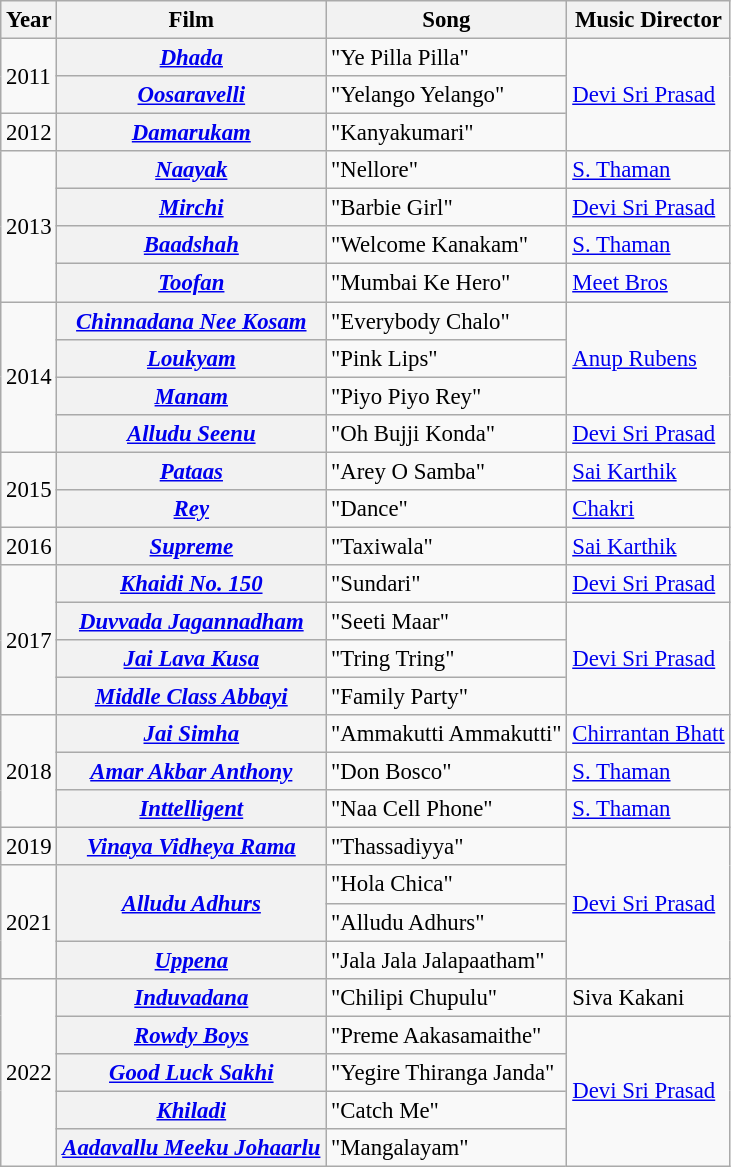<table class="wikitable" style="font-size: 95%;">
<tr>
<th>Year</th>
<th>Film</th>
<th>Song</th>
<th>Music Director</th>
</tr>
<tr>
<td rowspan="2">2011</td>
<th><em><a href='#'>Dhada</a></em></th>
<td>"Ye Pilla Pilla"</td>
<td rowspan="3"><a href='#'>Devi Sri Prasad</a></td>
</tr>
<tr>
<th><em><a href='#'>Oosaravelli</a></em></th>
<td>"Yelango Yelango"</td>
</tr>
<tr>
<td>2012</td>
<th><em><a href='#'>Damarukam</a></em></th>
<td>"Kanyakumari"</td>
</tr>
<tr>
<td rowspan="4">2013</td>
<th><em><a href='#'>Naayak</a></em></th>
<td>"Nellore"</td>
<td><a href='#'>S. Thaman</a></td>
</tr>
<tr>
<th><a href='#'><em>Mirchi</em></a></th>
<td>"Barbie Girl"</td>
<td><a href='#'>Devi Sri Prasad</a></td>
</tr>
<tr>
<th><a href='#'><em>Baadshah</em></a></th>
<td>"Welcome Kanakam"</td>
<td><a href='#'>S. Thaman</a></td>
</tr>
<tr>
<th><a href='#'><em>Toofan</em></a></th>
<td>"Mumbai Ke Hero"</td>
<td><a href='#'>Meet Bros</a></td>
</tr>
<tr>
<td rowspan="4">2014</td>
<th><em><a href='#'>Chinnadana Nee Kosam</a></em></th>
<td>"Everybody Chalo"</td>
<td rowspan="3"><a href='#'>Anup Rubens</a></td>
</tr>
<tr>
<th><em><a href='#'>Loukyam</a></em></th>
<td>"Pink Lips"</td>
</tr>
<tr>
<th><em><a href='#'>Manam</a></em></th>
<td>"Piyo Piyo Rey"</td>
</tr>
<tr>
<th><em><a href='#'>Alludu Seenu</a></em></th>
<td>"Oh Bujji Konda"</td>
<td><a href='#'>Devi Sri Prasad</a></td>
</tr>
<tr>
<td rowspan="2">2015</td>
<th><em><a href='#'>Pataas</a></em></th>
<td>"Arey O Samba"</td>
<td><a href='#'>Sai Karthik</a></td>
</tr>
<tr>
<th><em><a href='#'>Rey</a></em></th>
<td>"Dance"</td>
<td><a href='#'>Chakri</a></td>
</tr>
<tr>
<td>2016</td>
<th><a href='#'><em>Supreme</em></a></th>
<td>"Taxiwala"</td>
<td><a href='#'>Sai Karthik</a></td>
</tr>
<tr>
<td rowspan="4">2017</td>
<th><em><a href='#'>Khaidi No. 150</a></em></th>
<td>"Sundari"</td>
<td><a href='#'>Devi Sri Prasad</a></td>
</tr>
<tr>
<th><em><a href='#'>Duvvada Jagannadham</a></em></th>
<td>"Seeti Maar"</td>
<td rowspan="3"><a href='#'>Devi Sri Prasad</a></td>
</tr>
<tr>
<th><em><a href='#'>Jai Lava Kusa</a></em></th>
<td>"Tring Tring"</td>
</tr>
<tr>
<th><em><a href='#'>Middle Class Abbayi</a></em></th>
<td>"Family Party"</td>
</tr>
<tr>
<td rowspan="3">2018</td>
<th><em><a href='#'>Jai Simha</a></em></th>
<td>"Ammakutti Ammakutti"</td>
<td><a href='#'>Chirrantan Bhatt</a></td>
</tr>
<tr>
<th><a href='#'><em>Amar Akbar Anthony</em></a></th>
<td>"Don Bosco"</td>
<td><a href='#'>S. Thaman</a></td>
</tr>
<tr>
<th><em><a href='#'>Inttelligent</a></em></th>
<td>"Naa Cell Phone"</td>
<td><a href='#'>S. Thaman</a></td>
</tr>
<tr>
<td>2019</td>
<th><em><a href='#'>Vinaya Vidheya Rama</a></em></th>
<td>"Thassadiyya"</td>
<td rowspan="4"><a href='#'>Devi Sri Prasad</a></td>
</tr>
<tr>
<td rowspan="3">2021</td>
<th rowspan="2"><em><a href='#'>Alludu Adhurs</a></em></th>
<td>"Hola Chica"</td>
</tr>
<tr>
<td>"Alludu Adhurs"</td>
</tr>
<tr>
<th><em><a href='#'>Uppena</a></em></th>
<td>"Jala Jala Jalapaatham"</td>
</tr>
<tr>
<td rowspan="5">2022</td>
<th><em><a href='#'>Induvadana</a></em></th>
<td>"Chilipi Chupulu"</td>
<td>Siva Kakani</td>
</tr>
<tr>
<th><em><a href='#'>Rowdy Boys</a></em></th>
<td>"Preme Aakasamaithe"</td>
<td rowspan="4"><a href='#'>Devi Sri Prasad</a></td>
</tr>
<tr>
<th><em><a href='#'>Good Luck Sakhi</a></em></th>
<td>"Yegire Thiranga Janda"</td>
</tr>
<tr>
<th><em><a href='#'>Khiladi</a></em></th>
<td>"Catch Me"</td>
</tr>
<tr>
<th><a href='#'><em>Aadavallu Meeku Johaarlu</em></a></th>
<td>"Mangalayam"</td>
</tr>
</table>
